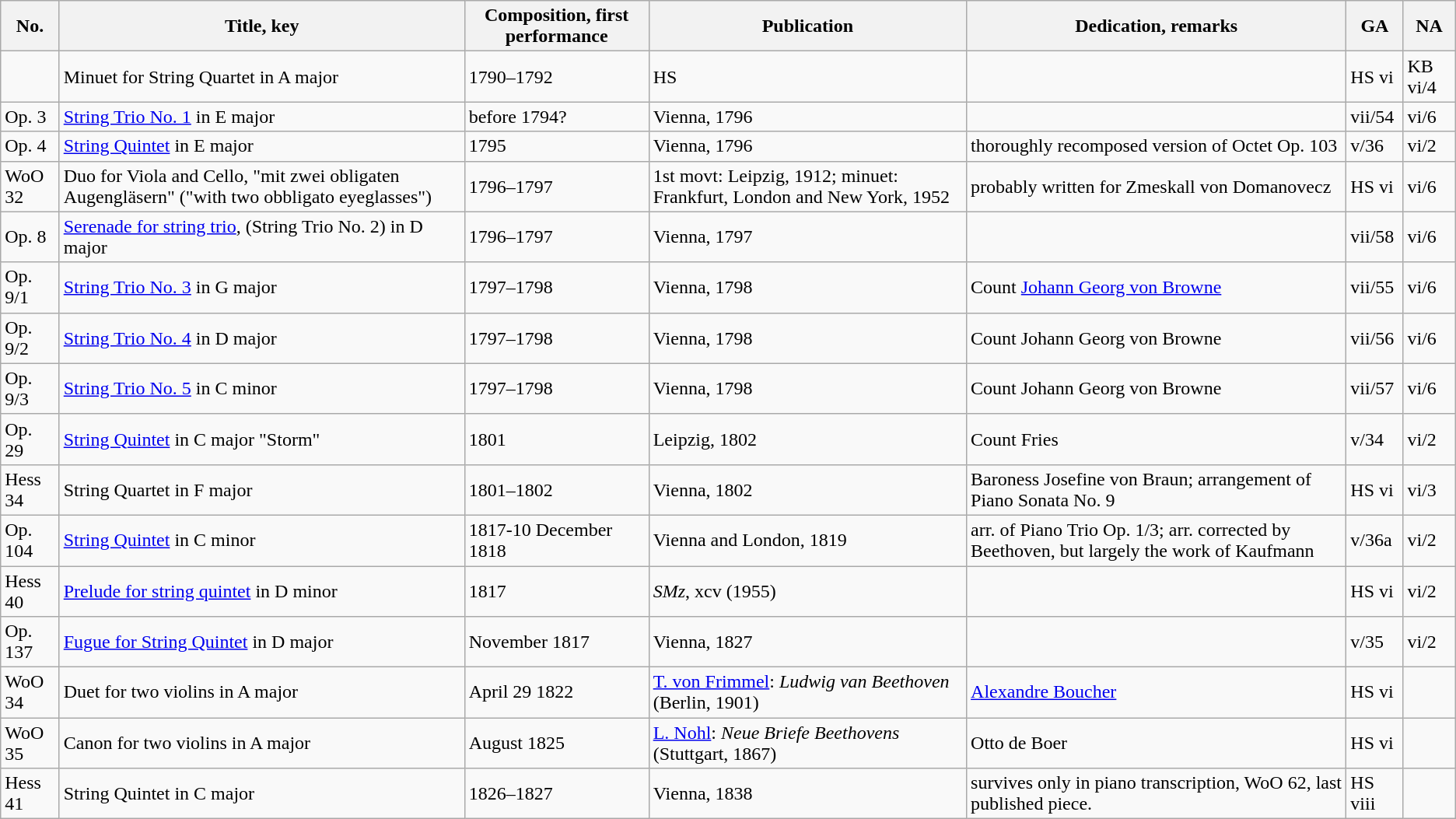<table class="wikitable sortable">
<tr>
<th>No.</th>
<th>Title, key</th>
<th>Composition, first performance</th>
<th>Publication</th>
<th>Dedication, remarks</th>
<th class="unsortable">GA</th>
<th class="unsortable">NA</th>
</tr>
<tr>
<td><br></td>
<td>Minuet for String Quartet in A major</td>
<td data-sort-value="1790">1790–1792</td>
<td data-sort-value="1957">HS</td>
<td></td>
<td>HS vi</td>
<td>KB vi/4</td>
</tr>
<tr>
<td>Op. 3</td>
<td><a href='#'>String Trio No. 1</a> in E major</td>
<td data-sort-value="1793">before 1794?</td>
<td data-sort-value="1796">Vienna, 1796</td>
<td></td>
<td>vii/54</td>
<td>vi/6</td>
</tr>
<tr>
<td>Op. 4</td>
<td><a href='#'>String Quintet</a> in E major</td>
<td data-sort-value="1795">1795</td>
<td data-sort-value="1796">Vienna, 1796</td>
<td>thoroughly recomposed version of Octet Op. 103</td>
<td>v/36</td>
<td>vi/2</td>
</tr>
<tr>
<td>WoO 32</td>
<td>Duo for Viola and Cello, "mit zwei obligaten Augengläsern" ("with two obbligato eyeglasses")</td>
<td data-sort-value="1796">1796–1797</td>
<td data-sort-value="1912">1st movt: Leipzig, 1912; minuet: Frankfurt, London and New York, 1952</td>
<td>probably written for Zmeskall von Domanovecz</td>
<td>HS vi</td>
<td>vi/6</td>
</tr>
<tr>
<td>Op. 8</td>
<td><a href='#'>Serenade for string trio</a>, (String Trio No. 2) in D major</td>
<td data-sort-value="1796">1796–1797</td>
<td data-sort-value="1797">Vienna, 1797</td>
<td></td>
<td>vii/58</td>
<td>vi/6</td>
</tr>
<tr>
<td>Op. 9/1</td>
<td><a href='#'>String Trio No. 3</a> in G major</td>
<td data-sort-value="1797">1797–1798</td>
<td data-sort-value="1798">Vienna, 1798</td>
<td>Count <a href='#'>Johann Georg von Browne</a></td>
<td>vii/55</td>
<td>vi/6</td>
</tr>
<tr>
<td>Op. 9/2</td>
<td><a href='#'>String Trio No. 4</a> in D major</td>
<td data-sort-value="1797">1797–1798</td>
<td data-sort-value="1798">Vienna, 1798</td>
<td>Count Johann Georg von Browne</td>
<td>vii/56</td>
<td>vi/6</td>
</tr>
<tr>
<td>Op. 9/3</td>
<td><a href='#'>String Trio No. 5</a> in C minor</td>
<td data-sort-value="1797">1797–1798</td>
<td data-sort-value="1798">Vienna, 1798</td>
<td>Count Johann Georg von Browne</td>
<td>vii/57</td>
<td>vi/6</td>
</tr>
<tr>
<td>Op. 29</td>
<td><a href='#'>String Quintet</a> in C major "Storm"</td>
<td data-sort-value="1801">1801</td>
<td data-sort-value="1802">Leipzig, 1802</td>
<td>Count Fries</td>
<td>v/34</td>
<td>vi/2</td>
</tr>
<tr>
<td>Hess 34</td>
<td>String Quartet in F major</td>
<td data-sort-value="1801">1801–1802</td>
<td data-sort-value="1802">Vienna, 1802</td>
<td>Baroness Josefine von Braun; arrangement of Piano Sonata No. 9</td>
<td>HS vi</td>
<td>vi/3</td>
</tr>
<tr>
<td>Op. 104</td>
<td><a href='#'>String Quintet</a> in C minor</td>
<td data-sort-value="1801">1817-10 December 1818</td>
<td data-sort-value="1819">Vienna and London, 1819</td>
<td>arr. of Piano Trio Op. 1/3; arr. corrected by Beethoven, but largely the work of Kaufmann</td>
<td>v/36a</td>
<td>vi/2</td>
</tr>
<tr>
<td>Hess 40</td>
<td><a href='#'>Prelude for string quintet</a> in D minor</td>
<td data-sort-value="1801">1817</td>
<td data-sort-value="1955"><em>SMz</em>, xcv (1955)</td>
<td></td>
<td>HS vi</td>
<td>vi/2</td>
</tr>
<tr>
<td>Op. 137</td>
<td><a href='#'>Fugue for String Quintet</a> in D major</td>
<td data-sort-value="1817-11">November 1817</td>
<td data-sort-value="1827">Vienna, 1827</td>
<td></td>
<td>v/35</td>
<td>vi/2</td>
</tr>
<tr>
<td>WoO 34</td>
<td>Duet for two violins in A major</td>
<td data-sort-value="1822-04">April 29 1822</td>
<td data-sort-value="1901"><a href='#'>T. von Frimmel</a>: <em>Ludwig van Beethoven</em> (Berlin, 1901)</td>
<td><a href='#'>Alexandre Boucher</a></td>
<td>HS vi</td>
<td></td>
</tr>
<tr>
<td>WoO 35</td>
<td>Canon for two violins in A major</td>
<td data-sort-value="1825-08">August 1825</td>
<td data-sort-value="1867"><a href='#'>L. Nohl</a>: <em>Neue Briefe Beethovens</em> (Stuttgart, 1867)</td>
<td>Otto de Boer</td>
<td>HS vi</td>
<td></td>
</tr>
<tr>
<td>Hess 41</td>
<td>String Quintet in C major</td>
<td data-sort-value="1826">1826–1827</td>
<td data-sort-value="1838">Vienna, 1838</td>
<td>survives only in piano transcription, WoO 62, last published piece.</td>
<td>HS viii</td>
<td></td>
</tr>
</table>
